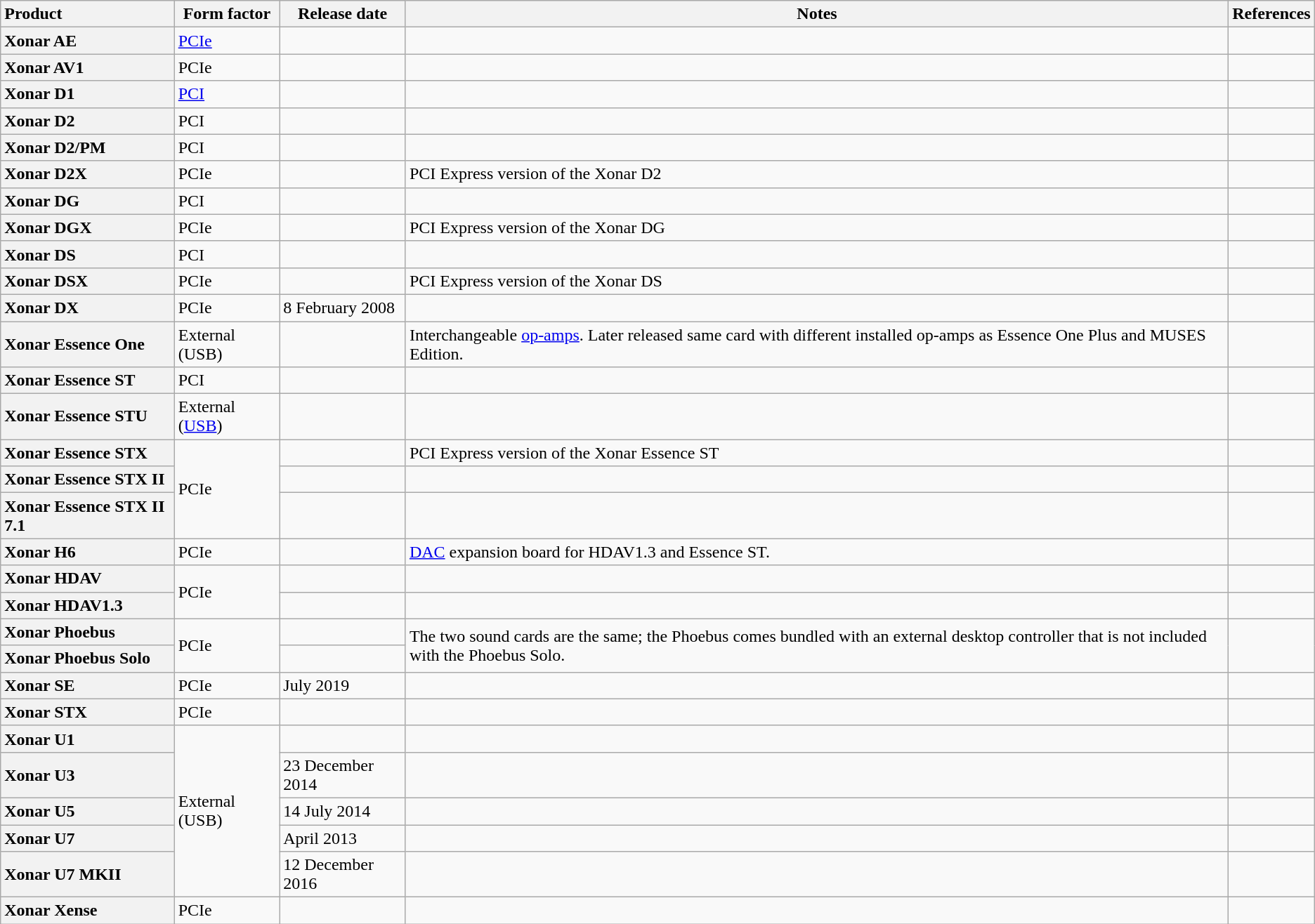<table class="wikitable">
<tr>
<th style="text-align:left;">Product</th>
<th>Form factor</th>
<th>Release date</th>
<th>Notes</th>
<th>References</th>
</tr>
<tr>
<th style="text-align:left;">Xonar AE</th>
<td><a href='#'>PCIe</a></td>
<td></td>
<td></td>
<td></td>
</tr>
<tr>
<th style="text-align:left;">Xonar AV1</th>
<td>PCIe</td>
<td></td>
<td></td>
<td></td>
</tr>
<tr>
<th style="text-align:left;">Xonar D1</th>
<td><a href='#'>PCI</a></td>
<td></td>
<td></td>
<td></td>
</tr>
<tr>
<th style="text-align:left;">Xonar D2</th>
<td>PCI</td>
<td></td>
<td></td>
<td></td>
</tr>
<tr>
<th style="text-align:left;">Xonar D2/PM</th>
<td>PCI</td>
<td></td>
<td></td>
<td></td>
</tr>
<tr>
<th style="text-align:left;">Xonar D2X</th>
<td>PCIe</td>
<td></td>
<td>PCI Express version of the Xonar D2</td>
<td></td>
</tr>
<tr>
<th style="text-align:left;">Xonar DG</th>
<td>PCI</td>
<td></td>
<td></td>
<td></td>
</tr>
<tr>
<th style="text-align:left;">Xonar DGX</th>
<td>PCIe</td>
<td></td>
<td>PCI Express version of the Xonar DG</td>
<td></td>
</tr>
<tr>
<th style="text-align:left;">Xonar DS</th>
<td>PCI</td>
<td></td>
<td></td>
<td></td>
</tr>
<tr>
<th style="text-align:left;">Xonar DSX</th>
<td>PCIe</td>
<td></td>
<td>PCI Express version of the Xonar DS</td>
<td></td>
</tr>
<tr>
<th style="text-align:left;">Xonar DX</th>
<td>PCIe</td>
<td>8 February 2008</td>
<td></td>
<td></td>
</tr>
<tr>
<th style="text-align:left;">Xonar Essence One</th>
<td>External (USB)</td>
<td></td>
<td>Interchangeable <a href='#'>op-amps</a>. Later released same card with different installed op-amps as Essence One Plus and MUSES Edition.</td>
<td></td>
</tr>
<tr>
<th style="text-align:left;">Xonar Essence ST</th>
<td>PCI</td>
<td></td>
<td></td>
<td></td>
</tr>
<tr>
<th style="text-align:left;">Xonar Essence STU</th>
<td>External (<a href='#'>USB</a>)</td>
<td></td>
<td></td>
<td></td>
</tr>
<tr>
<th style="text-align:left;">Xonar Essence STX</th>
<td rowspan = 3>PCIe</td>
<td></td>
<td>PCI Express version of the Xonar Essence ST</td>
<td></td>
</tr>
<tr>
<th style="text-align:left;">Xonar Essence STX II</th>
<td></td>
<td></td>
<td></td>
</tr>
<tr>
<th style="text-align:left;">Xonar Essence STX II 7.1</th>
<td></td>
<td></td>
<td></td>
</tr>
<tr>
<th style="text-align:left;">Xonar H6</th>
<td>PCIe</td>
<td></td>
<td><a href='#'>DAC</a> expansion board for HDAV1.3 and Essence ST.</td>
<td></td>
</tr>
<tr>
<th style="text-align:left;">Xonar HDAV</th>
<td rowspan = 2>PCIe</td>
<td></td>
<td></td>
<td></td>
</tr>
<tr>
<th style="text-align:left;">Xonar HDAV1.3</th>
<td></td>
<td></td>
<td></td>
</tr>
<tr>
<th style="text-align:left;">Xonar Phoebus</th>
<td rowspan = 2>PCIe</td>
<td></td>
<td rowspan = 2>The two sound cards are the same; the Phoebus comes bundled with an external desktop controller that is not included with the Phoebus Solo.</td>
<td rowspan = 2></td>
</tr>
<tr>
<th style="text-align:left;">Xonar Phoebus Solo</th>
<td></td>
</tr>
<tr>
<th style="text-align:left;">Xonar SE</th>
<td>PCIe</td>
<td>July 2019</td>
<td></td>
<td></td>
</tr>
<tr>
<th style="text-align:left;">Xonar STX</th>
<td>PCIe</td>
<td></td>
<td></td>
<td></td>
</tr>
<tr>
<th style="text-align:left;">Xonar U1</th>
<td rowspan=5>External (USB)</td>
<td></td>
<td></td>
<td></td>
</tr>
<tr>
<th style="text-align:left;">Xonar U3</th>
<td>23 December 2014</td>
<td></td>
<td></td>
</tr>
<tr>
<th style="text-align:left;">Xonar U5</th>
<td>14 July 2014</td>
<td></td>
<td></td>
</tr>
<tr>
<th style="text-align:left;">Xonar U7</th>
<td>April 2013</td>
<td></td>
<td></td>
</tr>
<tr>
<th style="text-align:left;">Xonar U7 MKII</th>
<td>12 December 2016</td>
<td></td>
<td></td>
</tr>
<tr>
<th style="text-align:left;">Xonar Xense</th>
<td>PCIe</td>
<td></td>
<td></td>
<td></td>
</tr>
</table>
